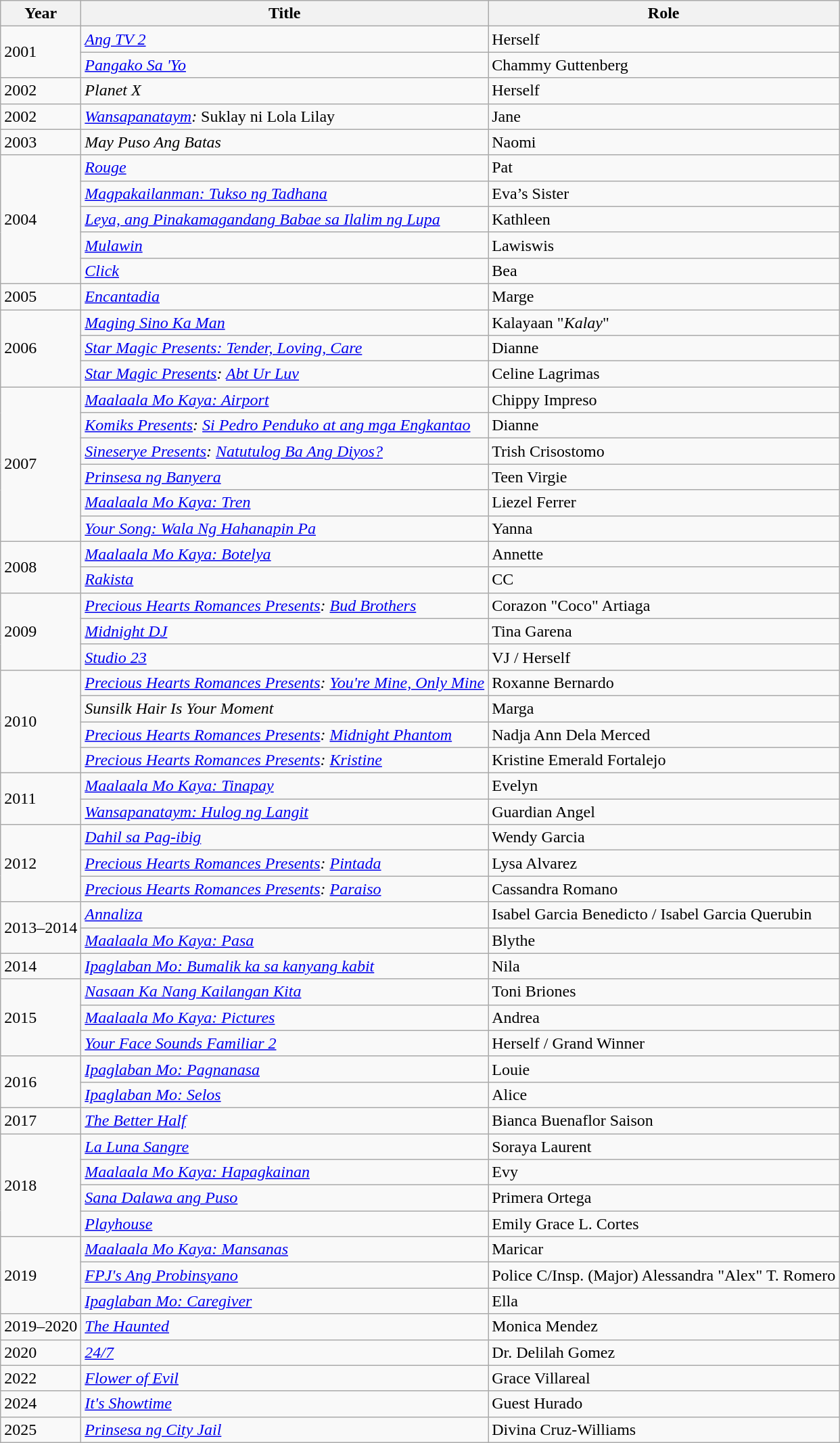<table class="wikitable sortable">
<tr>
<th>Year</th>
<th>Title</th>
<th>Role</th>
</tr>
<tr>
<td rowspan="2">2001</td>
<td><em><a href='#'>Ang TV 2</a></em></td>
<td>Herself</td>
</tr>
<tr>
<td><em><a href='#'>Pangako Sa 'Yo</a></em></td>
<td>Chammy Guttenberg</td>
</tr>
<tr>
<td>2002</td>
<td><em>Planet X</em></td>
<td>Herself</td>
</tr>
<tr>
<td>2002</td>
<td><em><a href='#'>Wansapanataym</a>:</em> Suklay ni Lola Lilay</td>
<td>Jane</td>
</tr>
<tr>
<td>2003</td>
<td><em>May Puso Ang Batas</em></td>
<td>Naomi</td>
</tr>
<tr>
<td rowspan="5">2004</td>
<td><em><a href='#'>Rouge</a></em></td>
<td>Pat</td>
</tr>
<tr>
<td><em><a href='#'>Magpakailanman: Tukso ng Tadhana</a></em></td>
<td>Eva’s Sister</td>
</tr>
<tr>
<td><em><a href='#'>Leya, ang Pinakamagandang Babae sa Ilalim ng Lupa</a></em></td>
<td>Kathleen</td>
</tr>
<tr>
<td><em><a href='#'>Mulawin</a></em></td>
<td>Lawiswis</td>
</tr>
<tr>
<td><em><a href='#'>Click</a></em></td>
<td>Bea</td>
</tr>
<tr>
<td>2005</td>
<td><em><a href='#'>Encantadia</a></em></td>
<td>Marge</td>
</tr>
<tr>
<td rowspan="3">2006</td>
<td><em><a href='#'>Maging Sino Ka Man</a></em></td>
<td>Kalayaan "<em>Kalay</em>"</td>
</tr>
<tr>
<td><em><a href='#'>Star Magic Presents: Tender, Loving, Care</a></em></td>
<td>Dianne</td>
</tr>
<tr>
<td><em><a href='#'>Star Magic Presents</a>: <a href='#'>Abt Ur Luv</a></em></td>
<td>Celine Lagrimas</td>
</tr>
<tr>
<td rowspan="6">2007</td>
<td><em><a href='#'>Maalaala Mo Kaya: Airport</a></em></td>
<td>Chippy Impreso</td>
</tr>
<tr>
<td><em><a href='#'>Komiks Presents</a>: <a href='#'>Si Pedro Penduko at ang mga Engkantao</a></em></td>
<td>Dianne</td>
</tr>
<tr>
<td><em><a href='#'>Sineserye Presents</a>: <a href='#'>Natutulog Ba Ang Diyos?</a></em></td>
<td>Trish Crisostomo</td>
</tr>
<tr>
<td><em><a href='#'>Prinsesa ng Banyera</a></em></td>
<td>Teen Virgie</td>
</tr>
<tr>
<td><em><a href='#'>Maalaala Mo Kaya: Tren</a></em></td>
<td>Liezel Ferrer</td>
</tr>
<tr>
<td><em><a href='#'>Your Song: Wala Ng Hahanapin Pa</a></em></td>
<td>Yanna</td>
</tr>
<tr>
<td rowspan="2">2008</td>
<td><em><a href='#'>Maalaala Mo Kaya: Botelya</a></em></td>
<td>Annette</td>
</tr>
<tr>
<td><em><a href='#'>Rakista</a></em></td>
<td>CC</td>
</tr>
<tr>
<td rowspan="3">2009</td>
<td><em><a href='#'>Precious Hearts Romances Presents</a>: <a href='#'>Bud Brothers</a></em></td>
<td>Corazon "Coco" Artiaga</td>
</tr>
<tr>
<td><em><a href='#'>Midnight DJ</a></em></td>
<td>Tina Garena</td>
</tr>
<tr>
<td><em><a href='#'>Studio 23</a></em></td>
<td>VJ / Herself</td>
</tr>
<tr>
<td rowspan="4">2010</td>
<td><em><a href='#'>Precious Hearts Romances Presents</a>: <a href='#'>You're Mine, Only Mine</a></em></td>
<td>Roxanne Bernardo</td>
</tr>
<tr>
<td><em>Sunsilk Hair Is Your Moment</em></td>
<td>Marga</td>
</tr>
<tr>
<td><em><a href='#'>Precious Hearts Romances Presents</a>: <a href='#'>Midnight Phantom</a></em></td>
<td>Nadja Ann Dela Merced</td>
</tr>
<tr>
<td><em><a href='#'>Precious Hearts Romances Presents</a>: <a href='#'>Kristine</a></em></td>
<td>Kristine Emerald Fortalejo</td>
</tr>
<tr>
<td rowspan="2">2011</td>
<td><em><a href='#'>Maalaala Mo Kaya: Tinapay</a></em></td>
<td>Evelyn</td>
</tr>
<tr>
<td><em><a href='#'>Wansapanataym: Hulog ng Langit</a></em></td>
<td>Guardian Angel</td>
</tr>
<tr>
<td rowspan="3">2012</td>
<td><em><a href='#'>Dahil sa Pag-ibig</a></em></td>
<td>Wendy Garcia</td>
</tr>
<tr>
<td><em><a href='#'>Precious Hearts Romances Presents</a>: <a href='#'>Pintada</a></em></td>
<td>Lysa Alvarez</td>
</tr>
<tr>
<td><em><a href='#'>Precious Hearts Romances Presents</a>: <a href='#'>Paraiso</a></em></td>
<td>Cassandra Romano</td>
</tr>
<tr>
<td rowspan="2">2013–2014</td>
<td><em><a href='#'>Annaliza</a></em></td>
<td>Isabel Garcia Benedicto / Isabel Garcia Querubin</td>
</tr>
<tr>
<td><em><a href='#'>Maalaala Mo Kaya: Pasa</a></em></td>
<td>Blythe</td>
</tr>
<tr>
<td>2014</td>
<td><em><a href='#'>Ipaglaban Mo: Bumalik ka sa kanyang kabit</a></em></td>
<td>Nila</td>
</tr>
<tr>
<td rowspan="3">2015</td>
<td><em><a href='#'>Nasaan Ka Nang Kailangan Kita</a></em></td>
<td>Toni Briones</td>
</tr>
<tr>
<td><em><a href='#'>Maalaala Mo Kaya: Pictures</a></em></td>
<td>Andrea</td>
</tr>
<tr>
<td><em><a href='#'>Your Face Sounds Familiar 2</a></em></td>
<td>Herself / Grand Winner</td>
</tr>
<tr>
<td rowspan="2">2016</td>
<td><em><a href='#'>Ipaglaban Mo: Pagnanasa</a></em></td>
<td>Louie</td>
</tr>
<tr>
<td><em><a href='#'>Ipaglaban Mo: Selos</a></em></td>
<td>Alice</td>
</tr>
<tr>
<td>2017</td>
<td><em><a href='#'>The Better Half</a></em></td>
<td>Bianca Buenaflor Saison</td>
</tr>
<tr>
<td rowspan="4">2018</td>
<td><em><a href='#'>La Luna Sangre</a></em></td>
<td>Soraya Laurent</td>
</tr>
<tr>
<td><em><a href='#'> Maalaala Mo Kaya: Hapagkainan</a></em></td>
<td>Evy</td>
</tr>
<tr>
<td><em><a href='#'>Sana Dalawa ang Puso</a></em></td>
<td>Primera Ortega</td>
</tr>
<tr>
<td><em><a href='#'>Playhouse</a></em></td>
<td>Emily Grace L. Cortes</td>
</tr>
<tr>
<td rowspan="3">2019</td>
<td><em><a href='#'>Maalaala Mo Kaya: Mansanas</a></em></td>
<td>Maricar</td>
</tr>
<tr>
<td><em><a href='#'>FPJ's Ang Probinsyano</a></em></td>
<td>Police C/Insp. (Major) Alessandra "Alex" T. Romero</td>
</tr>
<tr>
<td><em><a href='#'>Ipaglaban Mo: Caregiver</a></em></td>
<td>Ella</td>
</tr>
<tr>
<td>2019–2020</td>
<td><em><a href='#'>The Haunted</a></em></td>
<td>Monica Mendez</td>
</tr>
<tr>
<td>2020</td>
<td><em><a href='#'>24/7</a></em></td>
<td>Dr. Delilah Gomez</td>
</tr>
<tr>
<td>2022</td>
<td><em><a href='#'>Flower of Evil</a></em></td>
<td>Grace Villareal</td>
</tr>
<tr>
<td>2024</td>
<td><em><a href='#'>It's Showtime</a></em></td>
<td>Guest Hurado</td>
</tr>
<tr>
<td>2025</td>
<td><em><a href='#'>Prinsesa ng City Jail</a></em></td>
<td>Divina Cruz-Williams</td>
</tr>
</table>
